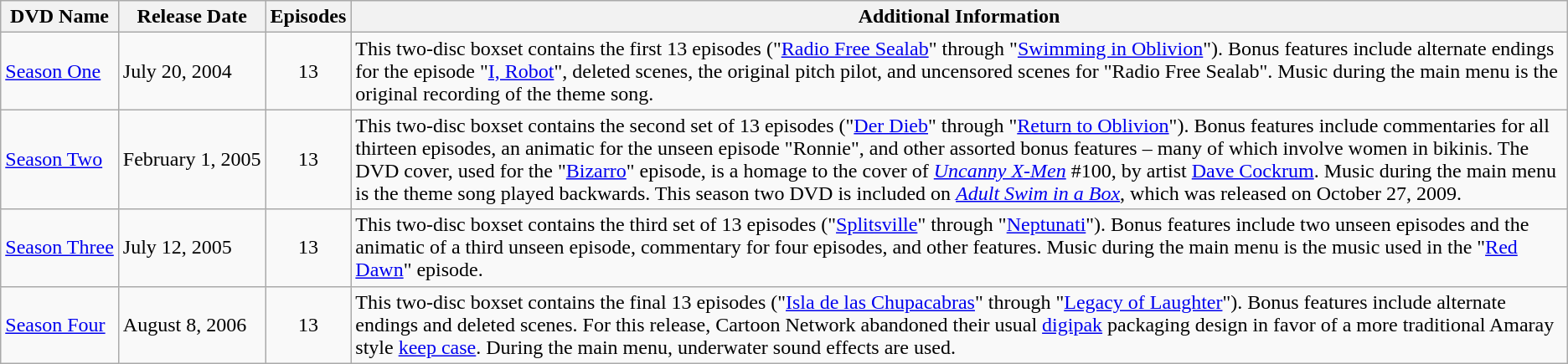<table class="wikitable">
<tr>
<th>DVD Name</th>
<th>Release Date</th>
<th>Episodes</th>
<th>Additional Information</th>
</tr>
<tr>
<td><a href='#'>Season One</a></td>
<td>July 20, 2004</td>
<td style="text-align:center">13</td>
<td>This two-disc boxset contains the first 13 episodes ("<a href='#'>Radio Free Sealab</a>" through "<a href='#'>Swimming in Oblivion</a>"). Bonus features include alternate endings for the episode "<a href='#'>I, Robot</a>", deleted scenes, the original pitch pilot, and uncensored scenes for "Radio Free Sealab". Music during the main menu is the original recording of the theme song.</td>
</tr>
<tr>
<td><a href='#'>Season Two</a></td>
<td style="white-space: nowrap;">February 1, 2005</td>
<td style="text-align:center">13</td>
<td>This two-disc boxset contains the second set of 13 episodes ("<a href='#'>Der Dieb</a>" through "<a href='#'>Return to Oblivion</a>"). Bonus features include commentaries for all thirteen episodes, an animatic for the unseen episode "Ronnie", and other assorted bonus features – many of which involve women in bikinis. The DVD cover, used for the "<a href='#'>Bizarro</a>" episode, is a homage to the cover of <em><a href='#'>Uncanny X-Men</a></em> #100, by artist <a href='#'>Dave Cockrum</a>. Music during the main menu is the theme song played backwards. This season two DVD is included on <em><a href='#'>Adult Swim in a Box</a></em>, which was released on October 27, 2009.</td>
</tr>
<tr>
<td style="white-space: nowrap;"><a href='#'>Season Three</a></td>
<td>July 12, 2005</td>
<td style="text-align:center">13</td>
<td>This two-disc boxset contains the third set of 13 episodes ("<a href='#'>Splitsville</a>" through "<a href='#'>Neptunati</a>"). Bonus features include two unseen episodes and the animatic of a third unseen episode, commentary for four episodes, and other features. Music during the main menu is the music used in the "<a href='#'>Red Dawn</a>" episode.</td>
</tr>
<tr>
<td><a href='#'>Season Four</a></td>
<td>August 8, 2006</td>
<td style="text-align:center">13</td>
<td>This two-disc boxset contains the final 13 episodes ("<a href='#'>Isla de las Chupacabras</a>" through "<a href='#'>Legacy of Laughter</a>"). Bonus features include alternate endings and deleted scenes. For this release, Cartoon Network abandoned their usual <a href='#'>digipak</a> packaging design in favor of a more traditional Amaray style <a href='#'>keep case</a>. During the main menu, underwater sound effects are used.</td>
</tr>
</table>
